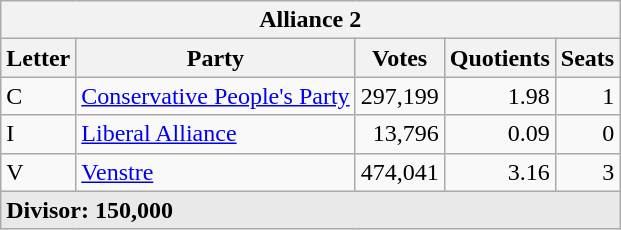<table class="wikitable">
<tr>
<th colspan="5">Alliance 2</th>
</tr>
<tr>
<th>Letter</th>
<th>Party</th>
<th>Votes</th>
<th>Quotients</th>
<th>Seats</th>
</tr>
<tr>
<td style="text-align:left;">C</td>
<td style="text-align:left;"><a href='#'>Conservative People's Party</a></td>
<td style="text-align:right;">297,199</td>
<td style="text-align:right;">1.98</td>
<td style="text-align:right;">1</td>
</tr>
<tr>
<td style="text-align:left;">I</td>
<td style="text-align:left;"><a href='#'>Liberal Alliance</a></td>
<td style="text-align:right;">13,796</td>
<td style="text-align:right;">0.09</td>
<td style="text-align:right;">0</td>
</tr>
<tr>
<td style="text-align:left;">V</td>
<td style="text-align:left;"><a href='#'>Venstre</a></td>
<td style="text-align:right;">474,041</td>
<td style="text-align:right;">3.16</td>
<td style="text-align:right;">3</td>
</tr>
<tr style="background-color:#E9E9E9">
<td colspan="5" style="text-align:left;"><strong>Divisor: 150,000</strong></td>
</tr>
</table>
